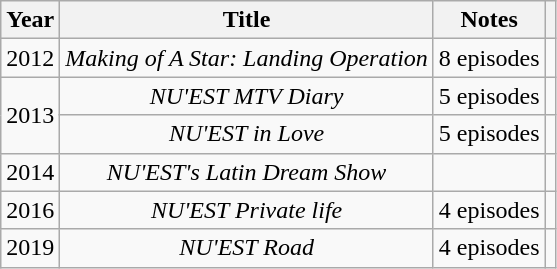<table class="wikitable plainrowheaders" style="text-align:center;">
<tr>
<th scope="col">Year</th>
<th scope="col">Title</th>
<th scope="col">Notes</th>
<th></th>
</tr>
<tr>
<td style="text-align:center;">2012</td>
<td><em>Making of A Star: Landing Operation</em></td>
<td>8 episodes</td>
<td></td>
</tr>
<tr>
<td rowspan="2" style="text-align:center;">2013</td>
<td><em>NU'EST MTV Diary</em></td>
<td>5 episodes</td>
<td></td>
</tr>
<tr>
<td><em>NU'EST in Love</em></td>
<td>5 episodes</td>
<td></td>
</tr>
<tr>
<td style="text-align:center;">2014</td>
<td><em>NU'EST's Latin Dream Show</em></td>
<td></td>
<td></td>
</tr>
<tr>
<td style="text-align:center;">2016</td>
<td><em>NU'EST Private life</em></td>
<td>4 episodes</td>
<td></td>
</tr>
<tr>
<td style="text-align:center;">2019</td>
<td><em>NU'EST Road</em></td>
<td>4 episodes</td>
<td></td>
</tr>
</table>
